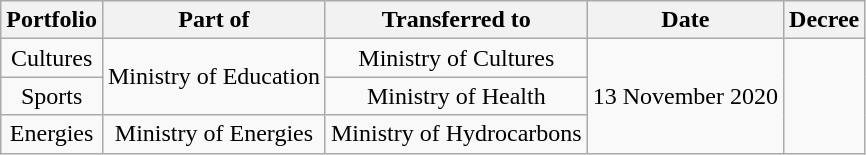<table class="wikitable" style="text-align:center;">
<tr>
<th>Portfolio</th>
<th>Part of</th>
<th>Transferred to</th>
<th>Date</th>
<th>Decree</th>
</tr>
<tr>
<td>Cultures</td>
<td rowspan=2>Ministry of Education</td>
<td>Ministry of Cultures</td>
<td rowspan=3>13 November 2020</td>
<td rowspan=3></td>
</tr>
<tr>
<td>Sports</td>
<td>Ministry of Health</td>
</tr>
<tr>
<td>Energies</td>
<td>Ministry of Energies</td>
<td>Ministry of Hydrocarbons</td>
</tr>
</table>
